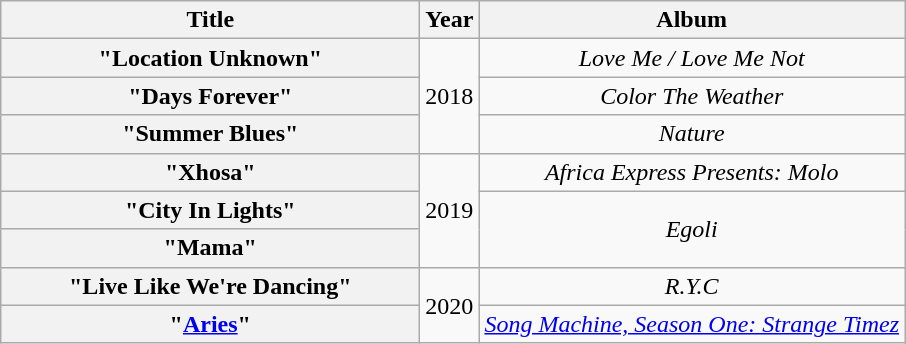<table class="wikitable plainrowheaders" style="text-align:center;">
<tr>
<th scope="col" style="width:17em;">Title</th>
<th scope="col">Year</th>
<th scope="col">Album</th>
</tr>
<tr>
<th scope="row">"Location Unknown"<br></th>
<td rowspan="3">2018</td>
<td><em>Love Me / Love Me Not</em></td>
</tr>
<tr>
<th scope="row">"Days Forever"<br></th>
<td><em>Color The Weather</em></td>
</tr>
<tr>
<th scope="row">"Summer Blues"<br></th>
<td><em>Nature</em></td>
</tr>
<tr>
<th scope="row">"Xhosa"<br></th>
<td rowspan="3">2019</td>
<td><em>Africa Express Presents: Molo</em></td>
</tr>
<tr>
<th scope="row">"City In Lights"<br></th>
<td rowspan="2"><em>Egoli</em></td>
</tr>
<tr>
<th scope="row">"Mama"<br></th>
</tr>
<tr>
<th scope="row">"Live Like We're Dancing"<br></th>
<td rowspan="2">2020</td>
<td><em>R.Y.C</em></td>
</tr>
<tr>
<th scope="row">"<a href='#'>Aries</a>"<br></th>
<td><em><a href='#'>Song Machine, Season One: Strange Timez</a></em></td>
</tr>
</table>
